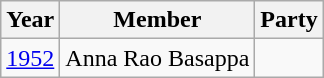<table class="wikitable sortable">
<tr>
<th>Year</th>
<th>Member</th>
<th colspan="2">Party</th>
</tr>
<tr>
<td><a href='#'>1952</a></td>
<td>Anna Rao Basappa</td>
<td></td>
</tr>
</table>
